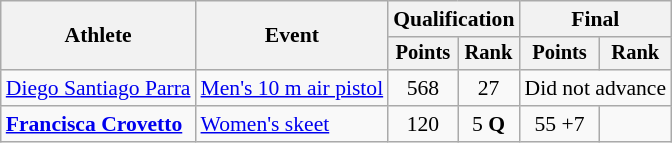<table class="wikitable" style="font-size:90%">
<tr>
<th rowspan="2">Athlete</th>
<th rowspan="2">Event</th>
<th colspan=2>Qualification</th>
<th colspan=2>Final</th>
</tr>
<tr style="font-size:95%">
<th>Points</th>
<th>Rank</th>
<th>Points</th>
<th>Rank</th>
</tr>
<tr align=center>
<td align=left><a href='#'>Diego Santiago Parra</a></td>
<td align=left><a href='#'>Men's 10 m air pistol</a></td>
<td>568</td>
<td>27</td>
<td colspan=2>Did not advance</td>
</tr>
<tr align=center>
<td align=left><strong><a href='#'>Francisca Crovetto</a></strong></td>
<td align=left><a href='#'>Women's skeet</a></td>
<td>120</td>
<td>5 <strong>Q</strong></td>
<td>55 +7</td>
<td></td>
</tr>
</table>
